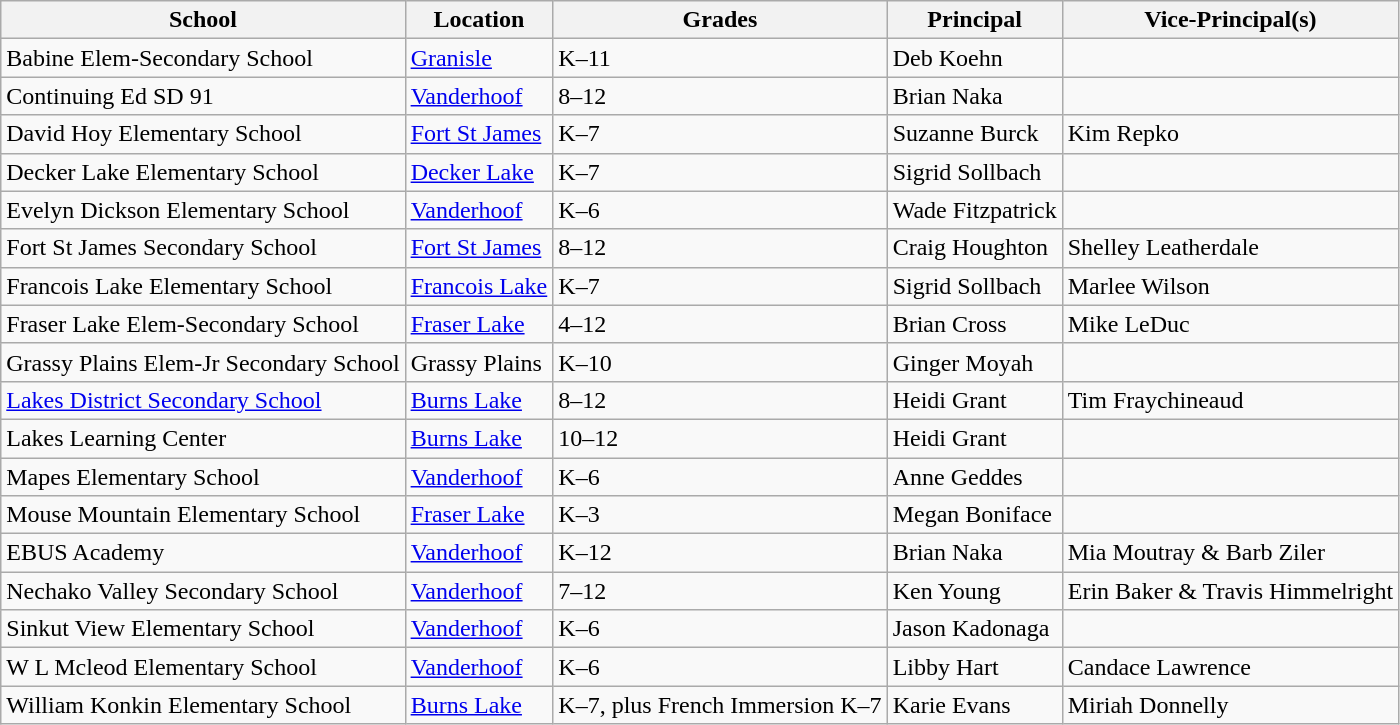<table class="wikitable">
<tr>
<th>School</th>
<th>Location</th>
<th>Grades</th>
<th>Principal</th>
<th>Vice-Principal(s)</th>
</tr>
<tr>
<td>Babine Elem-Secondary School</td>
<td><a href='#'>Granisle</a></td>
<td>K–11</td>
<td>Deb Koehn</td>
<td></td>
</tr>
<tr>
<td>Continuing Ed SD 91</td>
<td><a href='#'>Vanderhoof</a></td>
<td>8–12</td>
<td>Brian Naka</td>
<td></td>
</tr>
<tr>
<td>David Hoy Elementary School</td>
<td><a href='#'>Fort St James</a></td>
<td>K–7</td>
<td>Suzanne Burck</td>
<td>Kim Repko</td>
</tr>
<tr>
<td>Decker Lake Elementary School</td>
<td><a href='#'>Decker Lake</a></td>
<td>K–7</td>
<td>Sigrid Sollbach</td>
<td></td>
</tr>
<tr>
<td>Evelyn Dickson Elementary School</td>
<td><a href='#'>Vanderhoof</a></td>
<td>K–6</td>
<td>Wade Fitzpatrick</td>
<td></td>
</tr>
<tr>
<td>Fort St James Secondary School</td>
<td><a href='#'>Fort St James</a></td>
<td>8–12</td>
<td>Craig Houghton</td>
<td>Shelley Leatherdale</td>
</tr>
<tr>
<td>Francois Lake Elementary School</td>
<td><a href='#'>Francois Lake</a></td>
<td>K–7</td>
<td>Sigrid Sollbach</td>
<td>Marlee Wilson</td>
</tr>
<tr>
<td>Fraser Lake Elem-Secondary School</td>
<td><a href='#'>Fraser Lake</a></td>
<td>4–12</td>
<td>Brian Cross</td>
<td>Mike LeDuc</td>
</tr>
<tr>
<td>Grassy Plains Elem-Jr Secondary School</td>
<td>Grassy Plains</td>
<td>K–10</td>
<td>Ginger Moyah</td>
<td></td>
</tr>
<tr>
<td><a href='#'>Lakes District Secondary School</a></td>
<td><a href='#'>Burns Lake</a></td>
<td>8–12</td>
<td>Heidi Grant</td>
<td>Tim Fraychineaud</td>
</tr>
<tr>
<td>Lakes Learning Center</td>
<td><a href='#'>Burns Lake</a></td>
<td>10–12</td>
<td>Heidi Grant</td>
<td></td>
</tr>
<tr>
<td>Mapes Elementary School</td>
<td><a href='#'>Vanderhoof</a></td>
<td>K–6</td>
<td>Anne Geddes</td>
<td></td>
</tr>
<tr>
<td>Mouse Mountain Elementary School</td>
<td><a href='#'>Fraser Lake</a></td>
<td>K–3</td>
<td>Megan Boniface</td>
<td></td>
</tr>
<tr>
<td>EBUS Academy</td>
<td><a href='#'>Vanderhoof</a></td>
<td>K–12</td>
<td>Brian Naka</td>
<td>Mia Moutray & Barb Ziler</td>
</tr>
<tr>
<td>Nechako Valley Secondary School</td>
<td><a href='#'>Vanderhoof</a></td>
<td>7–12</td>
<td>Ken Young</td>
<td>Erin Baker & Travis Himmelright</td>
</tr>
<tr>
<td>Sinkut View Elementary School</td>
<td><a href='#'>Vanderhoof</a></td>
<td>K–6</td>
<td>Jason Kadonaga</td>
<td></td>
</tr>
<tr>
<td>W L Mcleod Elementary School</td>
<td><a href='#'>Vanderhoof</a></td>
<td>K–6</td>
<td>Libby Hart</td>
<td>Candace Lawrence</td>
</tr>
<tr>
<td>William Konkin Elementary School</td>
<td><a href='#'>Burns Lake</a></td>
<td>K–7, plus French Immersion K–7</td>
<td>Karie Evans</td>
<td>Miriah Donnelly</td>
</tr>
</table>
